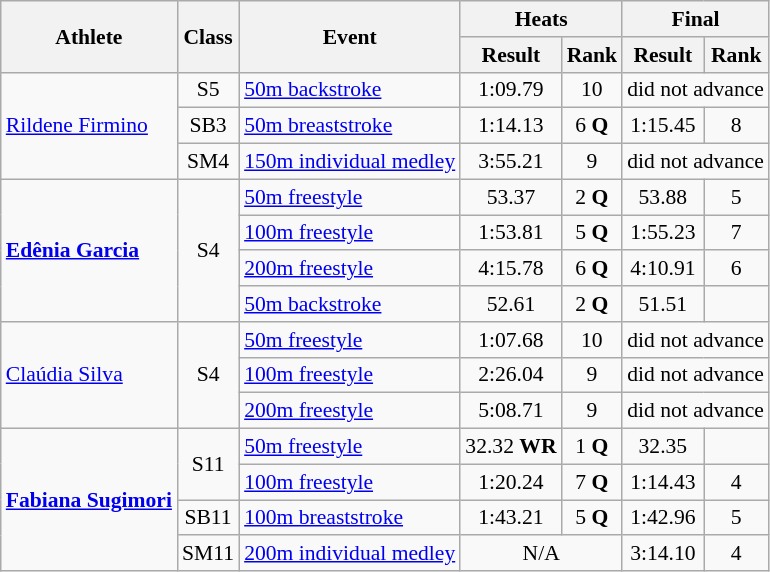<table class=wikitable style="font-size:90%">
<tr>
<th rowspan="2">Athlete</th>
<th rowspan="2">Class</th>
<th rowspan="2">Event</th>
<th colspan="2">Heats</th>
<th colspan="2">Final</th>
</tr>
<tr>
<th>Result</th>
<th>Rank</th>
<th>Result</th>
<th>Rank</th>
</tr>
<tr>
<td rowspan="3"><a href='#'>Rildene Firmino</a></td>
<td style="text-align:center;">S5</td>
<td><a href='#'>50m backstroke</a></td>
<td style="text-align:center;">1:09.79</td>
<td style="text-align:center;">10</td>
<td style="text-align:center;" colspan="2">did not advance</td>
</tr>
<tr>
<td style="text-align:center;">SB3</td>
<td><a href='#'>50m breaststroke</a></td>
<td style="text-align:center;">1:14.13</td>
<td style="text-align:center;">6 <strong>Q</strong></td>
<td style="text-align:center;">1:15.45</td>
<td style="text-align:center;">8</td>
</tr>
<tr>
<td style="text-align:center;">SM4</td>
<td><a href='#'>150m individual medley</a></td>
<td style="text-align:center;">3:55.21</td>
<td style="text-align:center;">9</td>
<td style="text-align:center;" colspan="2">did not advance</td>
</tr>
<tr>
<td rowspan="4"><strong><a href='#'>Edênia Garcia</a></strong></td>
<td rowspan="4" style="text-align:center;">S4</td>
<td><a href='#'>50m freestyle</a></td>
<td style="text-align:center;">53.37</td>
<td style="text-align:center;">2 <strong>Q</strong></td>
<td style="text-align:center;">53.88</td>
<td style="text-align:center;">5</td>
</tr>
<tr>
<td><a href='#'>100m freestyle</a></td>
<td style="text-align:center;">1:53.81</td>
<td style="text-align:center;">5 <strong>Q</strong></td>
<td style="text-align:center;">1:55.23</td>
<td style="text-align:center;">7</td>
</tr>
<tr>
<td><a href='#'>200m freestyle</a></td>
<td style="text-align:center;">4:15.78</td>
<td style="text-align:center;">6 <strong>Q</strong></td>
<td style="text-align:center;">4:10.91</td>
<td style="text-align:center;">6</td>
</tr>
<tr>
<td><a href='#'>50m backstroke</a></td>
<td style="text-align:center;">52.61</td>
<td style="text-align:center;">2 <strong>Q</strong></td>
<td style="text-align:center;">51.51</td>
<td style="text-align:center;"></td>
</tr>
<tr>
<td rowspan="3"><a href='#'>Claúdia Silva</a></td>
<td rowspan="3" style="text-align:center;">S4</td>
<td><a href='#'>50m freestyle</a></td>
<td style="text-align:center;">1:07.68</td>
<td style="text-align:center;">10</td>
<td style="text-align:center;" colspan="2">did not advance</td>
</tr>
<tr>
<td><a href='#'>100m freestyle</a></td>
<td style="text-align:center;">2:26.04</td>
<td style="text-align:center;">9</td>
<td style="text-align:center;" colspan="2">did not advance</td>
</tr>
<tr>
<td><a href='#'>200m freestyle</a></td>
<td style="text-align:center;">5:08.71</td>
<td style="text-align:center;">9</td>
<td style="text-align:center;" colspan="2">did not advance</td>
</tr>
<tr>
<td rowspan="4"><strong><a href='#'>Fabiana Sugimori</a></strong></td>
<td rowspan="2" style="text-align:center;">S11</td>
<td><a href='#'>50m freestyle</a></td>
<td style="text-align:center;">32.32 <strong>WR</strong></td>
<td style="text-align:center;">1 <strong>Q</strong></td>
<td style="text-align:center;">32.35</td>
<td style="text-align:center;"></td>
</tr>
<tr>
<td><a href='#'>100m freestyle</a></td>
<td style="text-align:center;">1:20.24</td>
<td style="text-align:center;">7 <strong>Q</strong></td>
<td style="text-align:center;">1:14.43</td>
<td style="text-align:center;">4</td>
</tr>
<tr>
<td style="text-align:center;">SB11</td>
<td><a href='#'>100m breaststroke</a></td>
<td style="text-align:center;">1:43.21</td>
<td style="text-align:center;">5 <strong>Q</strong></td>
<td style="text-align:center;">1:42.96</td>
<td style="text-align:center;">5</td>
</tr>
<tr>
<td style="text-align:center;">SM11</td>
<td><a href='#'>200m individual medley</a></td>
<td style="text-align:center;" colspan="2">N/A</td>
<td style="text-align:center;">3:14.10</td>
<td style="text-align:center;">4</td>
</tr>
</table>
